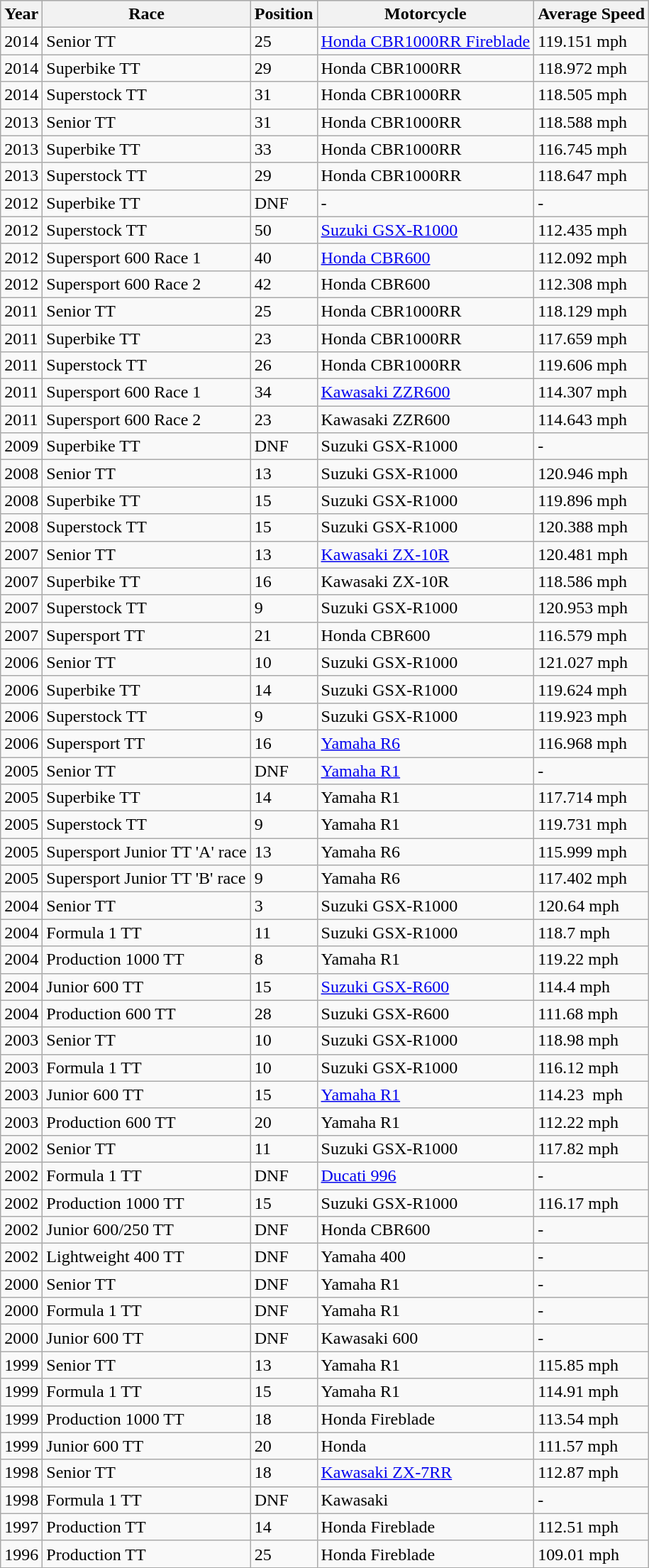<table class="wikitable">
<tr style="background:#CCCCCC;">
<th>Year</th>
<th>Race</th>
<th>Position</th>
<th>Motorcycle</th>
<th>Average Speed</th>
</tr>
<tr>
<td>2014</td>
<td>Senior TT</td>
<td>25</td>
<td><a href='#'>Honda CBR1000RR Fireblade</a></td>
<td>119.151 mph</td>
</tr>
<tr>
<td>2014</td>
<td>Superbike TT</td>
<td>29</td>
<td>Honda CBR1000RR</td>
<td>118.972 mph</td>
</tr>
<tr>
<td>2014</td>
<td>Superstock TT</td>
<td>31</td>
<td>Honda CBR1000RR</td>
<td>118.505 mph</td>
</tr>
<tr>
<td>2013</td>
<td>Senior TT</td>
<td>31</td>
<td>Honda CBR1000RR</td>
<td>118.588 mph</td>
</tr>
<tr>
<td>2013</td>
<td>Superbike TT</td>
<td>33</td>
<td>Honda CBR1000RR</td>
<td>116.745 mph</td>
</tr>
<tr>
<td>2013</td>
<td>Superstock TT</td>
<td>29</td>
<td>Honda CBR1000RR</td>
<td>118.647 mph</td>
</tr>
<tr>
<td>2012</td>
<td>Superbike TT</td>
<td>DNF</td>
<td>-</td>
<td>-</td>
</tr>
<tr>
<td>2012</td>
<td>Superstock TT</td>
<td>50</td>
<td><a href='#'>Suzuki GSX-R1000</a></td>
<td>112.435 mph</td>
</tr>
<tr>
<td>2012</td>
<td>Supersport 600 Race 1</td>
<td>40</td>
<td><a href='#'>Honda CBR600</a></td>
<td>112.092 mph</td>
</tr>
<tr>
<td>2012</td>
<td>Supersport 600 Race 2</td>
<td>42</td>
<td>Honda CBR600</td>
<td>112.308 mph</td>
</tr>
<tr>
<td>2011</td>
<td>Senior TT</td>
<td>25</td>
<td>Honda CBR1000RR</td>
<td>118.129 mph</td>
</tr>
<tr>
<td>2011</td>
<td>Superbike TT</td>
<td>23</td>
<td>Honda CBR1000RR</td>
<td>117.659 mph</td>
</tr>
<tr>
<td>2011</td>
<td>Superstock TT</td>
<td>26</td>
<td>Honda CBR1000RR</td>
<td>119.606 mph</td>
</tr>
<tr>
<td>2011</td>
<td>Supersport 600 Race 1</td>
<td>34</td>
<td><a href='#'>Kawasaki ZZR600</a></td>
<td>114.307 mph</td>
</tr>
<tr>
<td>2011</td>
<td>Supersport 600 Race 2</td>
<td>23</td>
<td>Kawasaki ZZR600</td>
<td>114.643 mph</td>
</tr>
<tr>
<td>2009</td>
<td>Superbike TT</td>
<td>DNF</td>
<td>Suzuki GSX-R1000</td>
<td>-</td>
</tr>
<tr>
<td>2008</td>
<td>Senior TT</td>
<td>13</td>
<td>Suzuki GSX-R1000</td>
<td>120.946 mph</td>
</tr>
<tr>
<td>2008</td>
<td>Superbike TT</td>
<td>15</td>
<td>Suzuki GSX-R1000</td>
<td>119.896 mph</td>
</tr>
<tr>
<td>2008</td>
<td>Superstock TT</td>
<td>15</td>
<td>Suzuki GSX-R1000</td>
<td>120.388 mph</td>
</tr>
<tr>
<td>2007</td>
<td>Senior TT</td>
<td>13</td>
<td><a href='#'>Kawasaki ZX-10R</a></td>
<td>120.481 mph</td>
</tr>
<tr>
<td>2007</td>
<td>Superbike TT</td>
<td>16</td>
<td>Kawasaki ZX-10R</td>
<td>118.586 mph</td>
</tr>
<tr>
<td>2007</td>
<td>Superstock TT</td>
<td>9</td>
<td>Suzuki GSX-R1000</td>
<td>120.953 mph</td>
</tr>
<tr>
<td>2007</td>
<td>Supersport TT</td>
<td>21</td>
<td>Honda CBR600</td>
<td>116.579 mph</td>
</tr>
<tr>
<td>2006</td>
<td>Senior TT</td>
<td>10</td>
<td>Suzuki GSX-R1000</td>
<td>121.027 mph</td>
</tr>
<tr>
<td>2006</td>
<td>Superbike TT</td>
<td>14</td>
<td>Suzuki GSX-R1000</td>
<td>119.624 mph</td>
</tr>
<tr>
<td>2006</td>
<td>Superstock TT</td>
<td>9</td>
<td>Suzuki GSX-R1000</td>
<td>119.923 mph</td>
</tr>
<tr>
<td>2006</td>
<td>Supersport TT</td>
<td>16</td>
<td><a href='#'>Yamaha R6</a></td>
<td>116.968 mph</td>
</tr>
<tr>
<td>2005</td>
<td>Senior TT</td>
<td>DNF</td>
<td><a href='#'>Yamaha R1</a></td>
<td>-</td>
</tr>
<tr>
<td>2005</td>
<td>Superbike TT</td>
<td>14</td>
<td>Yamaha R1</td>
<td>117.714 mph</td>
</tr>
<tr>
<td>2005</td>
<td>Superstock TT</td>
<td>9</td>
<td>Yamaha R1</td>
<td>119.731 mph</td>
</tr>
<tr>
<td>2005</td>
<td>Supersport Junior TT 'A' race</td>
<td>13</td>
<td>Yamaha R6</td>
<td>115.999 mph</td>
</tr>
<tr>
<td>2005</td>
<td>Supersport Junior TT 'B' race</td>
<td>9</td>
<td>Yamaha R6</td>
<td>117.402 mph</td>
</tr>
<tr>
<td>2004</td>
<td>Senior TT</td>
<td>3</td>
<td>Suzuki GSX-R1000</td>
<td>120.64 mph</td>
</tr>
<tr>
<td>2004</td>
<td>Formula 1 TT</td>
<td>11</td>
<td>Suzuki GSX-R1000</td>
<td>118.7 mph</td>
</tr>
<tr>
<td>2004</td>
<td>Production 1000 TT</td>
<td>8</td>
<td>Yamaha R1</td>
<td>119.22 mph</td>
</tr>
<tr>
<td>2004</td>
<td>Junior 600 TT</td>
<td>15</td>
<td><a href='#'>Suzuki GSX-R600</a></td>
<td>114.4 mph</td>
</tr>
<tr>
<td>2004</td>
<td>Production 600 TT</td>
<td>28</td>
<td>Suzuki GSX-R600</td>
<td>111.68 mph</td>
</tr>
<tr>
<td>2003</td>
<td>Senior TT</td>
<td>10</td>
<td>Suzuki GSX-R1000</td>
<td>118.98 mph</td>
</tr>
<tr>
<td>2003</td>
<td>Formula 1 TT</td>
<td>10</td>
<td>Suzuki GSX-R1000</td>
<td>116.12 mph</td>
</tr>
<tr>
<td>2003</td>
<td>Junior 600 TT</td>
<td>15</td>
<td><a href='#'>Yamaha R1</a></td>
<td>114.23  mph</td>
</tr>
<tr>
<td>2003</td>
<td>Production 600 TT</td>
<td>20</td>
<td>Yamaha R1</td>
<td>112.22 mph</td>
</tr>
<tr>
<td>2002</td>
<td>Senior TT</td>
<td>11</td>
<td>Suzuki GSX-R1000</td>
<td>117.82 mph</td>
</tr>
<tr>
<td>2002</td>
<td>Formula 1 TT</td>
<td>DNF</td>
<td><a href='#'>Ducati 996</a></td>
<td>-</td>
</tr>
<tr>
<td>2002</td>
<td>Production 1000 TT</td>
<td>15</td>
<td>Suzuki GSX-R1000</td>
<td>116.17 mph</td>
</tr>
<tr>
<td>2002</td>
<td>Junior 600/250 TT</td>
<td>DNF</td>
<td>Honda CBR600</td>
<td>-</td>
</tr>
<tr>
<td>2002</td>
<td>Lightweight 400 TT</td>
<td>DNF</td>
<td>Yamaha 400</td>
<td>-</td>
</tr>
<tr>
<td>2000</td>
<td>Senior TT</td>
<td>DNF</td>
<td>Yamaha R1</td>
<td>-</td>
</tr>
<tr>
<td>2000</td>
<td>Formula 1 TT</td>
<td>DNF</td>
<td>Yamaha R1</td>
<td>-</td>
</tr>
<tr>
<td>2000</td>
<td>Junior 600 TT</td>
<td>DNF</td>
<td>Kawasaki 600</td>
<td>-</td>
</tr>
<tr>
<td>1999</td>
<td>Senior TT</td>
<td>13</td>
<td>Yamaha R1</td>
<td>115.85 mph</td>
</tr>
<tr>
<td>1999</td>
<td>Formula 1 TT</td>
<td>15</td>
<td>Yamaha R1</td>
<td>114.91 mph</td>
</tr>
<tr>
<td>1999</td>
<td>Production 1000 TT</td>
<td>18</td>
<td>Honda Fireblade</td>
<td>113.54 mph</td>
</tr>
<tr>
<td>1999</td>
<td>Junior 600 TT</td>
<td>20</td>
<td>Honda</td>
<td>111.57 mph</td>
</tr>
<tr>
<td>1998</td>
<td>Senior TT</td>
<td>18</td>
<td><a href='#'>Kawasaki ZX-7RR</a></td>
<td>112.87 mph</td>
</tr>
<tr>
<td>1998</td>
<td>Formula 1 TT</td>
<td>DNF</td>
<td>Kawasaki</td>
<td>-</td>
</tr>
<tr>
<td>1997</td>
<td>Production TT</td>
<td>14</td>
<td>Honda Fireblade</td>
<td>112.51 mph</td>
</tr>
<tr>
<td>1996</td>
<td>Production TT</td>
<td>25</td>
<td>Honda Fireblade</td>
<td>109.01 mph</td>
</tr>
</table>
